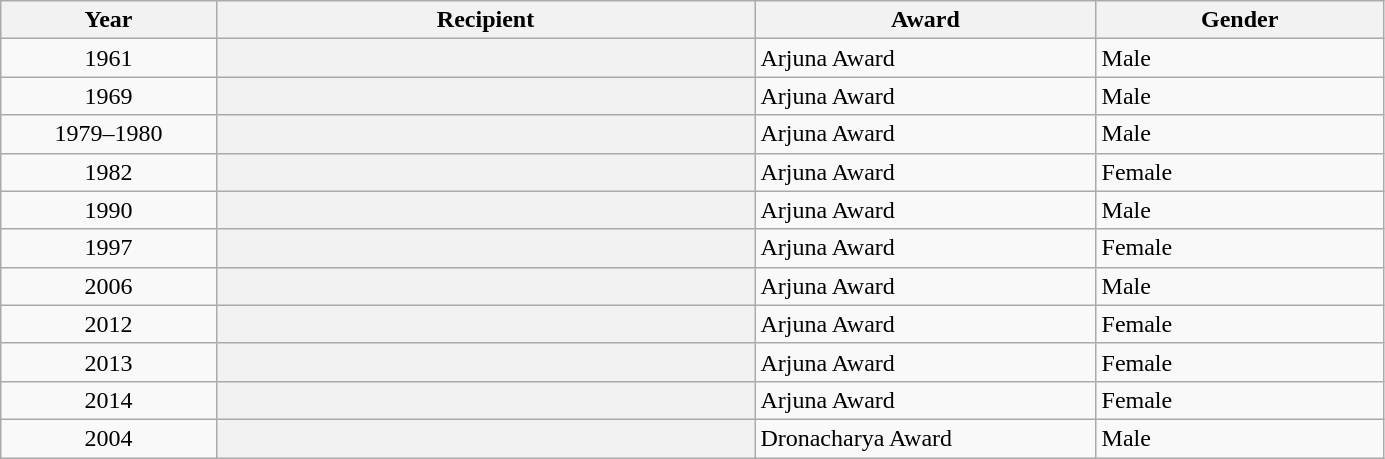<table class="wikitable plainrowheaders sortable" style="width:73%">
<tr>
<th scope="col" style="width:12%">Year</th>
<th scope="col" style="width:30%">Recipient</th>
<th scope="col" style="width:19%">Award</th>
<th scope="col" style="width:16%">Gender</th>
</tr>
<tr>
<td style="text-align:center;">1961</td>
<th scope="row"></th>
<td>Arjuna Award</td>
<td>Male</td>
</tr>
<tr>
<td style="text-align:center;">1969</td>
<th scope="row"></th>
<td>Arjuna Award</td>
<td>Male</td>
</tr>
<tr>
<td style="text-align:center;">1979–1980</td>
<th scope="row"></th>
<td>Arjuna Award</td>
<td>Male</td>
</tr>
<tr>
<td style="text-align:center;">1982</td>
<th scope="row"></th>
<td>Arjuna Award</td>
<td>Female</td>
</tr>
<tr>
<td style="text-align:center;">1990</td>
<th scope="row"></th>
<td>Arjuna Award</td>
<td>Male</td>
</tr>
<tr>
<td style="text-align:center;">1997</td>
<th scope="row"></th>
<td>Arjuna Award</td>
<td>Female</td>
</tr>
<tr>
<td style="text-align:center;">2006</td>
<th scope="row"></th>
<td>Arjuna Award</td>
<td>Male</td>
</tr>
<tr>
<td style="text-align:center;">2012</td>
<th scope="row"></th>
<td>Arjuna Award</td>
<td>Female</td>
</tr>
<tr>
<td style="text-align:center;">2013</td>
<th scope="row"></th>
<td>Arjuna Award</td>
<td>Female</td>
</tr>
<tr>
<td style="text-align:center;">2014</td>
<th scope="row"></th>
<td>Arjuna Award</td>
<td>Female</td>
</tr>
<tr>
<td style="text-align:center;">2004</td>
<th scope="row"></th>
<td>Dronacharya Award</td>
<td>Male</td>
</tr>
</table>
